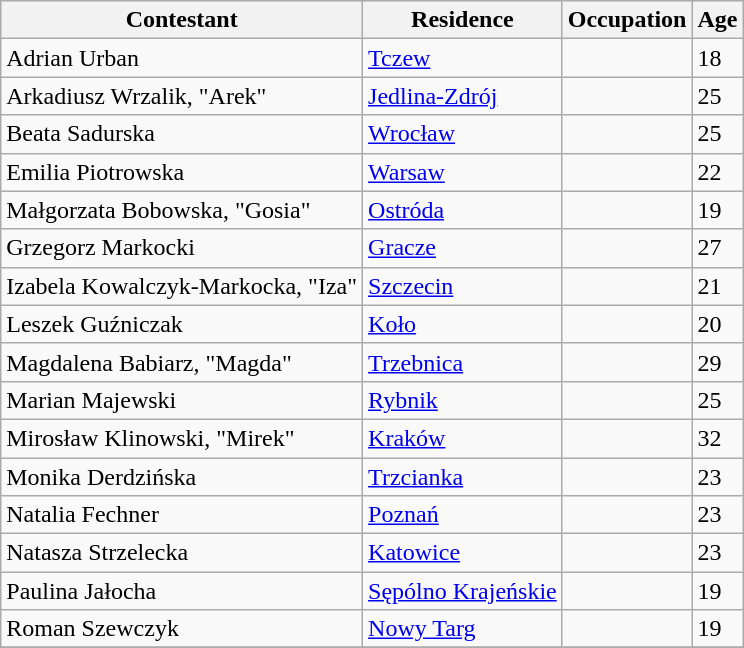<table class=wikitable>
<tr>
<th>Contestant</th>
<th>Residence</th>
<th>Occupation</th>
<th>Age</th>
</tr>
<tr>
<td>Adrian Urban</td>
<td><a href='#'>Tczew</a></td>
<td></td>
<td>18</td>
</tr>
<tr>
<td>Arkadiusz Wrzalik, "Arek"</td>
<td><a href='#'>Jedlina-Zdrój</a></td>
<td></td>
<td>25</td>
</tr>
<tr>
<td>Beata Sadurska</td>
<td><a href='#'>Wrocław</a></td>
<td></td>
<td>25</td>
</tr>
<tr>
<td>Emilia Piotrowska</td>
<td><a href='#'>Warsaw</a></td>
<td></td>
<td>22</td>
</tr>
<tr>
<td>Małgorzata Bobowska, "Gosia"</td>
<td><a href='#'>Ostróda</a></td>
<td></td>
<td>19</td>
</tr>
<tr>
<td>Grzegorz Markocki</td>
<td><a href='#'>Gracze</a></td>
<td></td>
<td>27</td>
</tr>
<tr>
<td>Izabela Kowalczyk-Markocka, "Iza"</td>
<td><a href='#'>Szczecin</a></td>
<td></td>
<td>21</td>
</tr>
<tr>
<td>Leszek Guźniczak</td>
<td><a href='#'>Koło</a></td>
<td></td>
<td>20</td>
</tr>
<tr>
<td>Magdalena Babiarz, "Magda"</td>
<td><a href='#'>Trzebnica</a></td>
<td></td>
<td>29</td>
</tr>
<tr>
<td>Marian Majewski</td>
<td><a href='#'>Rybnik</a></td>
<td></td>
<td>25</td>
</tr>
<tr>
<td>Mirosław Klinowski, "Mirek"</td>
<td><a href='#'>Kraków</a></td>
<td></td>
<td>32</td>
</tr>
<tr>
<td>Monika Derdzińska</td>
<td><a href='#'>Trzcianka</a></td>
<td></td>
<td>23</td>
</tr>
<tr>
<td>Natalia Fechner</td>
<td><a href='#'>Poznań</a></td>
<td></td>
<td>23</td>
</tr>
<tr>
<td>Natasza Strzelecka</td>
<td><a href='#'>Katowice</a></td>
<td></td>
<td>23</td>
</tr>
<tr>
<td>Paulina Jałocha</td>
<td><a href='#'>Sępólno Krajeńskie</a></td>
<td></td>
<td>19</td>
</tr>
<tr>
<td>Roman Szewczyk</td>
<td><a href='#'>Nowy Targ</a></td>
<td></td>
<td>19</td>
</tr>
<tr>
</tr>
</table>
